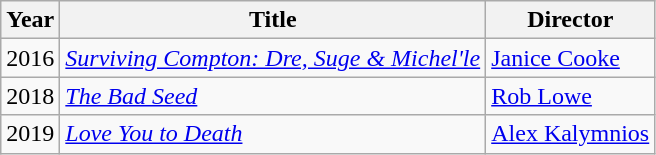<table class="wikitable">
<tr>
<th>Year</th>
<th>Title</th>
<th>Director</th>
</tr>
<tr>
<td>2016</td>
<td><em><a href='#'>Surviving Compton: Dre, Suge & Michel'le</a></em></td>
<td><a href='#'>Janice Cooke</a></td>
</tr>
<tr>
<td>2018</td>
<td><em><a href='#'>The Bad Seed</a></em></td>
<td><a href='#'>Rob Lowe</a></td>
</tr>
<tr>
<td>2019</td>
<td><em><a href='#'>Love You to Death</a></em></td>
<td><a href='#'>Alex Kalymnios</a></td>
</tr>
</table>
